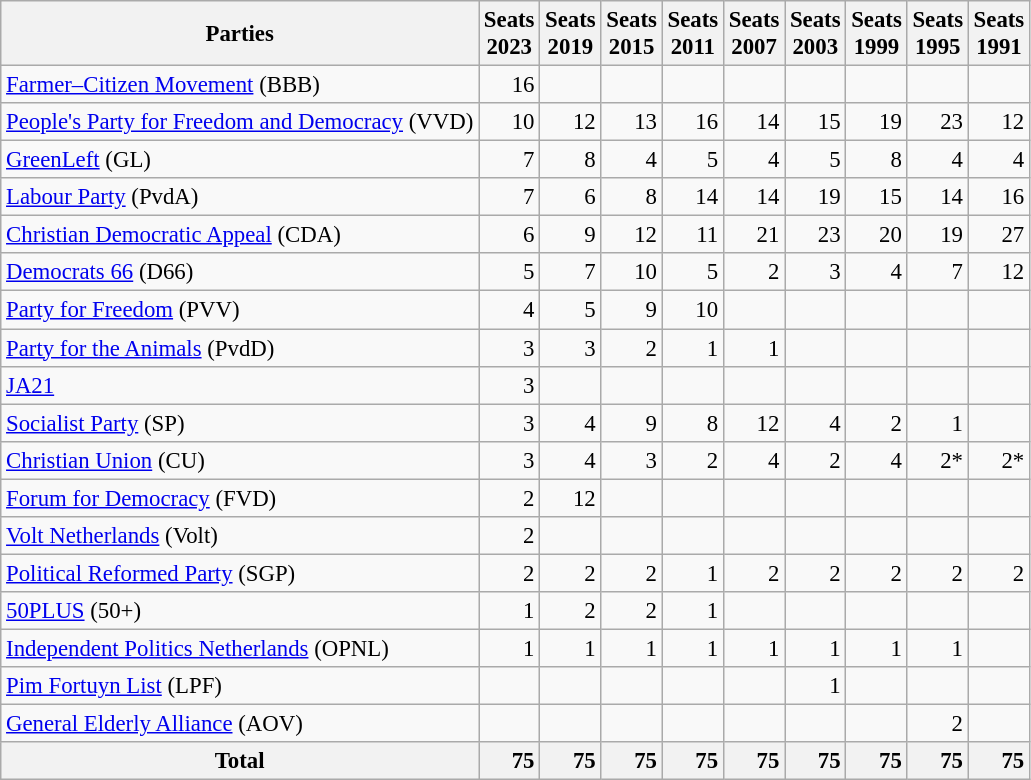<table class="wikitable" style="text-align:right;font-size:95%">
<tr>
<th>Parties</th>
<th>Seats 2023</th>
<th>Seats 2019</th>
<th>Seats 2015</th>
<th>Seats 2011</th>
<th>Seats 2007</th>
<th>Seats 2003</th>
<th>Seats 1999</th>
<th>Seats 1995</th>
<th>Seats 1991</th>
</tr>
<tr>
<td style="text-align:left;"><a href='#'>Farmer–Citizen Movement</a> (BBB)</td>
<td>16</td>
<td></td>
<td></td>
<td></td>
<td></td>
<td></td>
<td></td>
<td></td>
<td></td>
</tr>
<tr>
<td style="text-align:left;"><a href='#'>People's Party for Freedom and Democracy</a> (VVD)</td>
<td>10</td>
<td>12</td>
<td>13</td>
<td>16</td>
<td>14</td>
<td>15</td>
<td>19</td>
<td>23</td>
<td>12</td>
</tr>
<tr>
<td style="text-align:left;"><a href='#'>GreenLeft</a> (GL)</td>
<td>7</td>
<td>8</td>
<td>4</td>
<td>5</td>
<td>4</td>
<td>5</td>
<td>8</td>
<td>4</td>
<td>4</td>
</tr>
<tr>
<td style="text-align:left;"><a href='#'>Labour Party</a> (PvdA)</td>
<td>7</td>
<td>6</td>
<td>8</td>
<td>14</td>
<td>14</td>
<td>19</td>
<td>15</td>
<td>14</td>
<td>16</td>
</tr>
<tr>
<td style="text-align:left;"><a href='#'>Christian Democratic Appeal</a> (CDA)</td>
<td>6</td>
<td>9</td>
<td>12</td>
<td>11</td>
<td>21</td>
<td>23</td>
<td>20</td>
<td>19</td>
<td>27</td>
</tr>
<tr>
<td style="text-align:left;"><a href='#'>Democrats 66</a> (D66)</td>
<td>5</td>
<td>7</td>
<td>10</td>
<td>5</td>
<td>2</td>
<td>3</td>
<td>4</td>
<td>7</td>
<td>12</td>
</tr>
<tr>
<td style="text-align:left;"><a href='#'>Party for Freedom</a> (PVV)</td>
<td>4</td>
<td>5</td>
<td>9</td>
<td>10</td>
<td></td>
<td></td>
<td></td>
<td></td>
<td></td>
</tr>
<tr>
<td style="text-align:left;"><a href='#'>Party for the Animals</a> (PvdD)</td>
<td>3</td>
<td>3</td>
<td>2</td>
<td>1</td>
<td>1</td>
<td></td>
<td></td>
<td></td>
<td></td>
</tr>
<tr>
<td style="text-align:left;"><a href='#'>JA21</a></td>
<td>3</td>
<td></td>
<td></td>
<td></td>
<td></td>
<td></td>
<td></td>
<td></td>
<td></td>
</tr>
<tr>
<td style="text-align:left;"><a href='#'>Socialist Party</a> (SP)</td>
<td>3</td>
<td>4</td>
<td>9</td>
<td>8</td>
<td>12</td>
<td>4</td>
<td>2</td>
<td>1</td>
<td></td>
</tr>
<tr>
<td style="text-align:left;"><a href='#'>Christian Union</a> (CU)</td>
<td>3</td>
<td>4</td>
<td>3</td>
<td>2</td>
<td>4</td>
<td>2</td>
<td>4</td>
<td>2*</td>
<td>2*</td>
</tr>
<tr>
<td style="text-align:left;"><a href='#'>Forum for Democracy</a> (FVD)</td>
<td>2</td>
<td>12</td>
<td></td>
<td></td>
<td></td>
<td></td>
<td></td>
<td></td>
<td></td>
</tr>
<tr>
<td style="text-align:left;"><a href='#'>Volt Netherlands</a> (Volt)</td>
<td>2</td>
<td></td>
<td></td>
<td></td>
<td></td>
<td></td>
<td></td>
<td></td>
<td></td>
</tr>
<tr>
<td style="text-align:left;"><a href='#'>Political Reformed Party</a> (SGP)</td>
<td>2</td>
<td>2</td>
<td>2</td>
<td>1</td>
<td>2</td>
<td>2</td>
<td>2</td>
<td>2</td>
<td>2</td>
</tr>
<tr>
<td style="text-align:left;"><a href='#'>50PLUS</a> (50+)</td>
<td>1</td>
<td>2</td>
<td>2</td>
<td>1</td>
<td></td>
<td></td>
<td></td>
<td></td>
<td></td>
</tr>
<tr>
<td style="text-align:left;"><a href='#'>Independent Politics Netherlands</a> (OPNL)</td>
<td>1</td>
<td>1</td>
<td>1</td>
<td>1</td>
<td>1</td>
<td>1</td>
<td>1</td>
<td>1</td>
<td></td>
</tr>
<tr>
<td style="text-align:left;"><a href='#'>Pim Fortuyn List</a> (LPF)</td>
<td></td>
<td></td>
<td></td>
<td></td>
<td></td>
<td>1</td>
<td></td>
<td></td>
<td></td>
</tr>
<tr>
<td style="text-align:left;"><a href='#'>General Elderly Alliance</a> (AOV)</td>
<td></td>
<td></td>
<td></td>
<td></td>
<td></td>
<td></td>
<td></td>
<td>2</td>
<td></td>
</tr>
<tr>
<th>Total</th>
<th width="30" style="text-align:right">75</th>
<th width="30" style="text-align:right">75</th>
<th width="30" style="text-align:right">75</th>
<th width="30" style="text-align:right">75</th>
<th width="30" style="text-align:right">75</th>
<th width="30" style="text-align:right">75</th>
<th width="30" style="text-align:right">75</th>
<th width="30" style="text-align:right">75</th>
<th width="30" style="text-align:right">75</th>
</tr>
</table>
